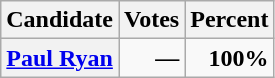<table class="wikitable plainrowheaders" style="text-align: right;">
<tr>
<th scope="col">Candidate</th>
<th scope="col">Votes</th>
<th scope="col">Percent</th>
</tr>
<tr>
<th scope="row"><a href='#'>Paul Ryan</a></th>
<td><strong>—</strong></td>
<td><strong>100%</strong></td>
</tr>
</table>
